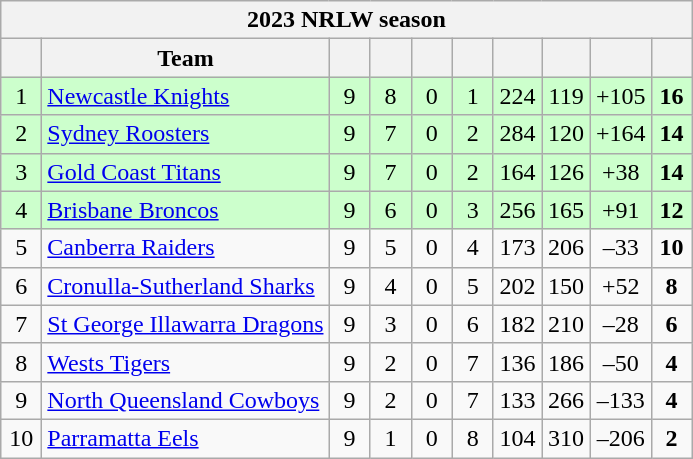<table class="wikitable" style="text-align:center;">
<tr>
<th colspan="11">2023 NRLW season</th>
</tr>
<tr>
<th width="20"></th>
<th>Team</th>
<th width="20"></th>
<th width="20"></th>
<th width="20"></th>
<th width="20"></th>
<th width="25"></th>
<th width="25"></th>
<th width="30"></th>
<th width="20"></th>
</tr>
<tr style="background: #ccffcc;">
<td>1</td>
<td align=left> <a href='#'>Newcastle Knights</a></td>
<td>9</td>
<td>8</td>
<td>0</td>
<td>1</td>
<td>224</td>
<td>119</td>
<td>+105</td>
<td><strong>16</strong></td>
</tr>
<tr style="background: #ccffcc;">
<td>2</td>
<td align=left> <a href='#'>Sydney Roosters</a></td>
<td>9</td>
<td>7</td>
<td>0</td>
<td>2</td>
<td>284</td>
<td>120</td>
<td>+164</td>
<td><strong>14</strong></td>
</tr>
<tr style="background: #ccffcc;">
<td>3</td>
<td align=left> <a href='#'>Gold Coast Titans</a></td>
<td>9</td>
<td>7</td>
<td>0</td>
<td>2</td>
<td>164</td>
<td>126</td>
<td>+38</td>
<td><strong>14</strong></td>
</tr>
<tr style="background: #ccffcc;">
<td>4</td>
<td align=left> <a href='#'>Brisbane Broncos</a></td>
<td>9</td>
<td>6</td>
<td>0</td>
<td>3</td>
<td>256</td>
<td>165</td>
<td>+91</td>
<td><strong>12</strong></td>
</tr>
<tr>
<td>5</td>
<td align=left> <a href='#'>Canberra Raiders</a></td>
<td>9</td>
<td>5</td>
<td>0</td>
<td>4</td>
<td>173</td>
<td>206</td>
<td>–33</td>
<td><strong>10</strong></td>
</tr>
<tr>
<td>6</td>
<td align=left> <a href='#'>Cronulla-Sutherland Sharks</a></td>
<td>9</td>
<td>4</td>
<td>0</td>
<td>5</td>
<td>202</td>
<td>150</td>
<td>+52</td>
<td><strong>8</strong></td>
</tr>
<tr>
<td>7</td>
<td align=left> <a href='#'>St George Illawarra Dragons</a></td>
<td>9</td>
<td>3</td>
<td>0</td>
<td>6</td>
<td>182</td>
<td>210</td>
<td>–28</td>
<td><strong>6</strong></td>
</tr>
<tr>
<td>8</td>
<td align=left> <a href='#'>Wests Tigers</a></td>
<td>9</td>
<td>2</td>
<td>0</td>
<td>7</td>
<td>136</td>
<td>186</td>
<td>–50</td>
<td><strong>4</strong></td>
</tr>
<tr>
<td>9</td>
<td align=left> <a href='#'>North Queensland Cowboys</a></td>
<td>9</td>
<td>2</td>
<td>0</td>
<td>7</td>
<td>133</td>
<td>266</td>
<td>–133</td>
<td><strong>4</strong></td>
</tr>
<tr>
<td>10</td>
<td align=left> <a href='#'>Parramatta Eels</a></td>
<td>9</td>
<td>1</td>
<td>0</td>
<td>8</td>
<td>104</td>
<td>310</td>
<td>–206</td>
<td><strong>2</strong></td>
</tr>
</table>
